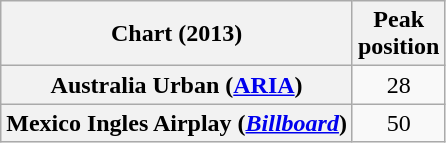<table class="wikitable sortable plainrowheaders" style="text-align:center;">
<tr>
<th>Chart (2013)</th>
<th>Peak<br>position</th>
</tr>
<tr>
<th scope="row">Australia Urban (<a href='#'>ARIA</a>)</th>
<td>28</td>
</tr>
<tr>
<th scope="row">Mexico Ingles Airplay (<em><a href='#'>Billboard</a></em>)</th>
<td>50</td>
</tr>
</table>
